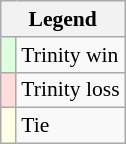<table class="wikitable" style="font-size:90%">
<tr>
<th colspan="2">Legend</th>
</tr>
<tr>
<td bgcolor="#DDFFDD"> </td>
<td>Trinity win</td>
</tr>
<tr>
<td bgcolor="#FFDDDD"> </td>
<td>Trinity loss</td>
</tr>
<tr>
<td bgcolor="#FFFFE6"> </td>
<td>Tie</td>
</tr>
</table>
